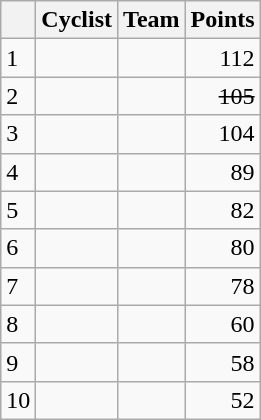<table class="wikitable">
<tr>
<th></th>
<th>Cyclist</th>
<th>Team</th>
<th>Points</th>
</tr>
<tr>
<td>1</td>
<td> </td>
<td></td>
<td align=right>112</td>
</tr>
<tr>
<td>2</td>
<td><s></s></td>
<td><s></s></td>
<td align=right><s>105</s></td>
</tr>
<tr>
<td>3</td>
<td></td>
<td></td>
<td align=right>104</td>
</tr>
<tr>
<td>4</td>
<td></td>
<td></td>
<td align=right>89</td>
</tr>
<tr>
<td>5</td>
<td></td>
<td></td>
<td align=right>82</td>
</tr>
<tr>
<td>6</td>
<td></td>
<td></td>
<td align=right>80</td>
</tr>
<tr>
<td>7</td>
<td></td>
<td></td>
<td align=right>78</td>
</tr>
<tr>
<td>8</td>
<td></td>
<td></td>
<td align=right>60</td>
</tr>
<tr>
<td>9</td>
<td></td>
<td></td>
<td align=right>58</td>
</tr>
<tr>
<td>10</td>
<td></td>
<td></td>
<td align=right>52</td>
</tr>
</table>
